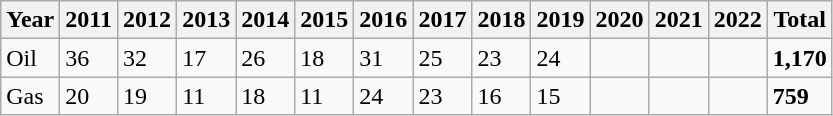<table class="wikitable">
<tr>
<th>Year</th>
<th>2011</th>
<th>2012</th>
<th>2013</th>
<th>2014</th>
<th>2015</th>
<th>2016</th>
<th>2017</th>
<th>2018</th>
<th>2019</th>
<th>2020</th>
<th>2021</th>
<th>2022</th>
<th><strong>Total</strong></th>
</tr>
<tr>
<td>Oil</td>
<td>36</td>
<td>32</td>
<td>17</td>
<td>26</td>
<td>18</td>
<td>31</td>
<td>25</td>
<td>23</td>
<td>24</td>
<td></td>
<td></td>
<td></td>
<td><strong>1,170</strong></td>
</tr>
<tr>
<td>Gas</td>
<td>20</td>
<td>19</td>
<td>11</td>
<td>18</td>
<td>11</td>
<td>24</td>
<td>23</td>
<td>16</td>
<td>15</td>
<td></td>
<td></td>
<td></td>
<td><strong>759</strong></td>
</tr>
</table>
